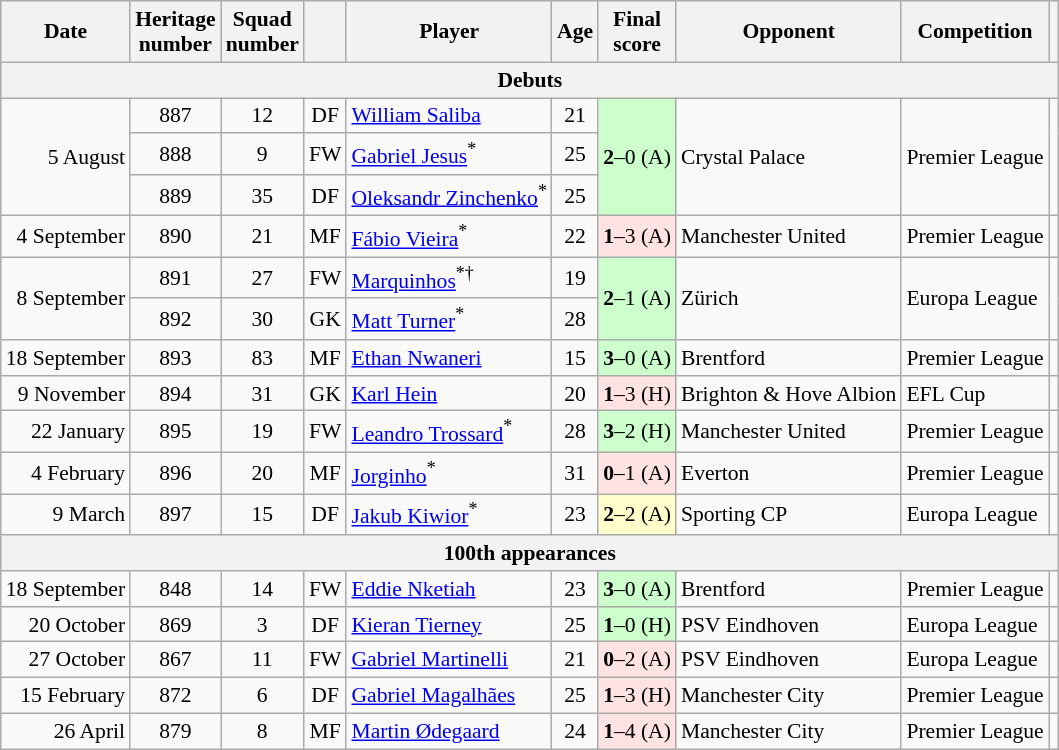<table class="wikitable" style="text-align:center; font-size:90%;">
<tr>
<th>Date</th>
<th>Heritage<br>number</th>
<th>Squad<br>number</th>
<th></th>
<th>Player</th>
<th>Age</th>
<th>Final<br>score</th>
<th>Opponent</th>
<th>Competition</th>
<th></th>
</tr>
<tr>
<th colspan="10">Debuts</th>
</tr>
<tr>
<td rowspan="3" style="text-align:right;">5 August</td>
<td>887</td>
<td>12</td>
<td>DF</td>
<td style="text-align:left;"> <a href='#'>William Saliba</a></td>
<td>21</td>
<td rowspan="3" style="background:#ccffcc;"><strong>2</strong>–0 (A)</td>
<td rowspan="3" style="text-align:left;">Crystal Palace</td>
<td rowspan="3" style="text-align:left;">Premier League</td>
<td rowspan="3"></td>
</tr>
<tr>
<td>888</td>
<td>9</td>
<td>FW</td>
<td style="text-align:left;"> <a href='#'>Gabriel Jesus</a><sup>*</sup></td>
<td>25</td>
</tr>
<tr>
<td>889</td>
<td>35</td>
<td>DF</td>
<td style="text-align:left;"> <a href='#'>Oleksandr Zinchenko</a><sup>*</sup></td>
<td>25</td>
</tr>
<tr>
<td style="text-align:right;">4 September</td>
<td>890</td>
<td>21</td>
<td>MF</td>
<td style="text-align:left;"> <a href='#'>Fábio Vieira</a><sup>*</sup></td>
<td>22</td>
<td style="background:#ffe3e3;"><strong>1</strong>–3 (A)</td>
<td style="text-align:left;">Manchester United</td>
<td style="text-align:left;">Premier League</td>
<td></td>
</tr>
<tr>
<td rowspan="2" style="text-align:right;">8 September</td>
<td>891</td>
<td>27</td>
<td>FW</td>
<td style="text-align:left;"> <a href='#'>Marquinhos</a><sup>*†</sup></td>
<td>19</td>
<td rowspan="2" style="background:#ccffcc;"><strong>2</strong>–1 (A)</td>
<td rowspan="2" style="text-align:left;"> Zürich</td>
<td rowspan="2" style="text-align:left;">Europa League</td>
<td rowspan="2"></td>
</tr>
<tr>
<td>892</td>
<td>30</td>
<td>GK</td>
<td style="text-align:left;"> <a href='#'>Matt Turner</a><sup>*</sup></td>
<td>28</td>
</tr>
<tr>
<td style="text-align:right;">18 September</td>
<td>893</td>
<td>83</td>
<td>MF</td>
<td style="text-align:left;"> <a href='#'>Ethan Nwaneri</a></td>
<td>15</td>
<td style="background:#ccffcc;"><strong>3</strong>–0 (A)</td>
<td style="text-align:left;">Brentford</td>
<td style="text-align:left;">Premier League</td>
<td></td>
</tr>
<tr>
<td style="text-align:right;">9 November</td>
<td>894</td>
<td>31</td>
<td>GK</td>
<td style="text-align:left;"> <a href='#'>Karl Hein</a></td>
<td>20</td>
<td style="background:#ffe3e3;"><strong>1</strong>–3 (H)</td>
<td style="text-align:left;">Brighton & Hove Albion</td>
<td style="text-align:left;">EFL Cup</td>
<td></td>
</tr>
<tr>
<td style="text-align:right;">22 January</td>
<td>895</td>
<td>19</td>
<td>FW</td>
<td style="text-align:left;"> <a href='#'>Leandro Trossard</a><sup>*</sup></td>
<td>28</td>
<td style="background:#ccffcc;"><strong>3</strong>–2 (H)</td>
<td style="text-align:left;">Manchester United</td>
<td style="text-align:left;">Premier League</td>
<td></td>
</tr>
<tr>
<td style="text-align:right;">4 February</td>
<td>896</td>
<td>20</td>
<td>MF</td>
<td style="text-align:left;"> <a href='#'>Jorginho</a><sup>*</sup></td>
<td>31</td>
<td style="background:#ffe3e3;"><strong>0</strong>–1 (A)</td>
<td style="text-align:left;">Everton</td>
<td style="text-align:left;">Premier League</td>
<td></td>
</tr>
<tr>
<td style="text-align:right;">9 March</td>
<td>897</td>
<td>15</td>
<td>DF</td>
<td style="text-align:left;"> <a href='#'>Jakub Kiwior</a><sup>*</sup></td>
<td>23</td>
<td style="background:#ffffcc;"><strong>2</strong>–2 (A)</td>
<td style="text-align:left;"> Sporting CP</td>
<td style="text-align:left;">Europa League</td>
<td></td>
</tr>
<tr>
<th colspan="10">100th appearances</th>
</tr>
<tr>
<td style="text-align:right;">18 September</td>
<td>848</td>
<td>14</td>
<td>FW</td>
<td style="text-align:left;"> <a href='#'>Eddie Nketiah</a></td>
<td>23</td>
<td style="background:#ccffcc;"><strong>3</strong>–0 (A)</td>
<td style="text-align:left;">Brentford</td>
<td style="text-align:left;">Premier League</td>
<td></td>
</tr>
<tr>
<td style="text-align:right;">20 October</td>
<td>869</td>
<td>3</td>
<td>DF</td>
<td style="text-align:left;"> <a href='#'>Kieran Tierney</a></td>
<td>25</td>
<td style="background:#ccffcc;"><strong>1</strong>–0 (H)</td>
<td style="text-align:left;"> PSV Eindhoven</td>
<td style="text-align:left;">Europa League</td>
<td></td>
</tr>
<tr>
<td style="text-align:right;">27 October</td>
<td>867</td>
<td>11</td>
<td>FW</td>
<td style="text-align:left;"> <a href='#'>Gabriel Martinelli</a></td>
<td>21</td>
<td style="background:#ffe3e3;"><strong>0</strong>–2 (A)</td>
<td style="text-align:left;"> PSV Eindhoven</td>
<td style="text-align:left;">Europa League</td>
<td></td>
</tr>
<tr>
<td style="text-align:right;">15 February</td>
<td>872</td>
<td>6</td>
<td>DF</td>
<td style="text-align:left;"> <a href='#'>Gabriel Magalhães</a></td>
<td>25</td>
<td style="background:#ffe3e3;"><strong>1</strong>–3 (H)</td>
<td style="text-align:left;">Manchester City</td>
<td style="text-align:left;">Premier League</td>
<td></td>
</tr>
<tr>
<td style="text-align:right;">26 April</td>
<td>879</td>
<td>8</td>
<td>MF</td>
<td style="text-align:left;"> <a href='#'>Martin Ødegaard</a></td>
<td>24</td>
<td style="background:#ffe3e3;"><strong>1</strong>–4 (A)</td>
<td style="text-align:left;">Manchester City</td>
<td style="text-align:left;">Premier League</td>
<td></td>
</tr>
</table>
